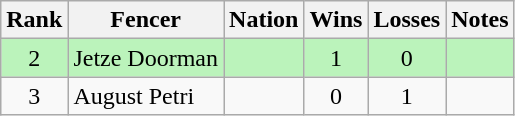<table class="wikitable sortable" style="text-align:center">
<tr>
<th>Rank</th>
<th>Fencer</th>
<th>Nation</th>
<th>Wins</th>
<th>Losses</th>
<th>Notes</th>
</tr>
<tr bgcolor=bbf3bb>
<td>2</td>
<td align=left>Jetze Doorman</td>
<td align=left></td>
<td>1</td>
<td>0</td>
<td></td>
</tr>
<tr>
<td>3</td>
<td align=left>August Petri</td>
<td align=left></td>
<td>0</td>
<td>1</td>
<td></td>
</tr>
</table>
